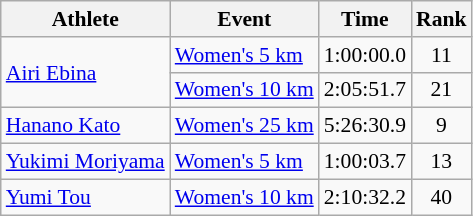<table class=wikitable style="font-size:90%;">
<tr>
<th>Athlete</th>
<th>Event</th>
<th>Time</th>
<th>Rank</th>
</tr>
<tr align=center>
<td align=left rowspan="2"><a href='#'>Airi Ebina</a></td>
<td align=left><a href='#'>Women's 5 km</a></td>
<td>1:00:00.0</td>
<td>11</td>
</tr>
<tr align=center>
<td align=left><a href='#'>Women's 10 km</a></td>
<td>2:05:51.7</td>
<td>21</td>
</tr>
<tr align=center>
<td align=left><a href='#'>Hanano Kato</a></td>
<td align=left><a href='#'>Women's 25 km</a></td>
<td>5:26:30.9</td>
<td>9</td>
</tr>
<tr align=center>
<td align=left><a href='#'>Yukimi Moriyama</a></td>
<td align=left><a href='#'>Women's 5 km</a></td>
<td>1:00:03.7</td>
<td>13</td>
</tr>
<tr align=center>
<td align=left><a href='#'>Yumi Tou</a></td>
<td align=left><a href='#'>Women's 10 km</a></td>
<td>2:10:32.2</td>
<td>40</td>
</tr>
</table>
